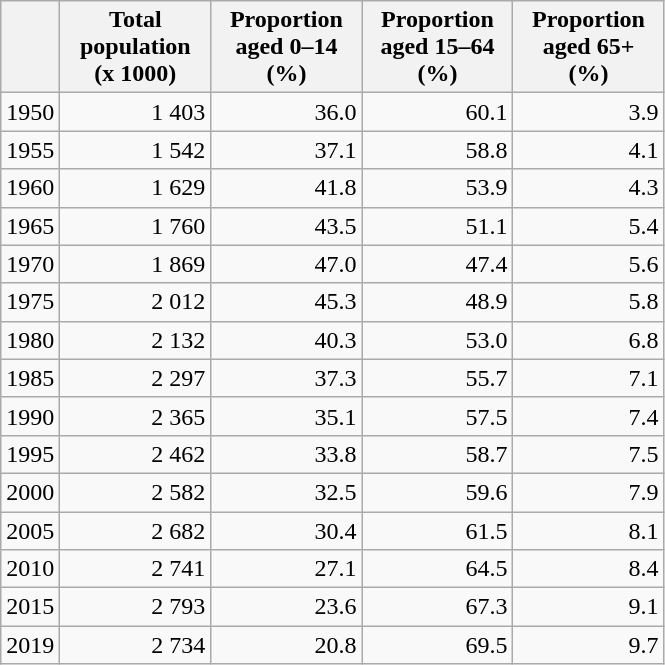<table class="wikitable" style="text-align: right;">
<tr>
<th></th>
<th style="width:70pt;">Total population<br> (x 1000)</th>
<th style="width:70pt;">Proportion<br>aged 0–14<br>(%)</th>
<th style="width:70pt;">Proportion<br>aged 15–64<br>(%)</th>
<th style="width:70pt;">Proportion<br>aged 65+<br>(%)</th>
</tr>
<tr>
<td>1950</td>
<td>1 403</td>
<td>36.0</td>
<td>60.1</td>
<td>3.9</td>
</tr>
<tr>
<td>1955</td>
<td>1 542</td>
<td>37.1</td>
<td>58.8</td>
<td>4.1</td>
</tr>
<tr>
<td>1960</td>
<td>1 629</td>
<td>41.8</td>
<td>53.9</td>
<td>4.3</td>
</tr>
<tr>
<td>1965</td>
<td>1 760</td>
<td>43.5</td>
<td>51.1</td>
<td>5.4</td>
</tr>
<tr>
<td>1970</td>
<td>1 869</td>
<td>47.0</td>
<td>47.4</td>
<td>5.6</td>
</tr>
<tr>
<td>1975</td>
<td>2 012</td>
<td>45.3</td>
<td>48.9</td>
<td>5.8</td>
</tr>
<tr>
<td>1980</td>
<td>2 132</td>
<td>40.3</td>
<td>53.0</td>
<td>6.8</td>
</tr>
<tr>
<td>1985</td>
<td>2 297</td>
<td>37.3</td>
<td>55.7</td>
<td>7.1</td>
</tr>
<tr>
<td>1990</td>
<td>2 365</td>
<td>35.1</td>
<td>57.5</td>
<td>7.4</td>
</tr>
<tr>
<td>1995</td>
<td>2 462</td>
<td>33.8</td>
<td>58.7</td>
<td>7.5</td>
</tr>
<tr>
<td>2000</td>
<td>2 582</td>
<td>32.5</td>
<td>59.6</td>
<td>7.9</td>
</tr>
<tr>
<td>2005</td>
<td>2 682</td>
<td>30.4</td>
<td>61.5</td>
<td>8.1</td>
</tr>
<tr>
<td>2010</td>
<td>2 741</td>
<td>27.1</td>
<td>64.5</td>
<td>8.4</td>
</tr>
<tr>
<td>2015</td>
<td>2 793</td>
<td>23.6</td>
<td>67.3</td>
<td>9.1</td>
</tr>
<tr>
<td>2019</td>
<td>2 734</td>
<td>20.8</td>
<td>69.5</td>
<td>9.7</td>
</tr>
</table>
